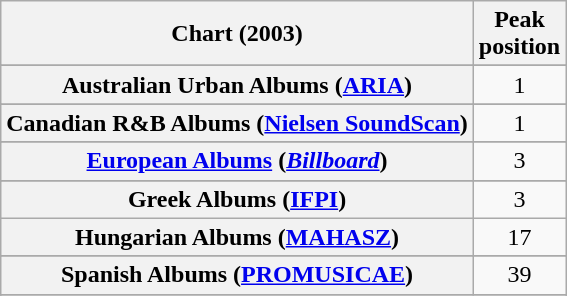<table class="wikitable sortable plainrowheaders" style="text-align:center">
<tr>
<th scope="col">Chart (2003)</th>
<th scope="col">Peak<br>position</th>
</tr>
<tr>
</tr>
<tr>
<th scope="row">Australian Urban Albums (<a href='#'>ARIA</a>)</th>
<td>1</td>
</tr>
<tr>
</tr>
<tr>
</tr>
<tr>
</tr>
<tr>
</tr>
<tr>
<th scope="row">Canadian R&B Albums (<a href='#'>Nielsen SoundScan</a>)</th>
<td style="text-align:center;">1</td>
</tr>
<tr>
</tr>
<tr>
</tr>
<tr>
<th scope="row"><a href='#'>European Albums</a> (<em><a href='#'>Billboard</a></em>)</th>
<td style="text-align:center;">3</td>
</tr>
<tr>
</tr>
<tr>
</tr>
<tr>
</tr>
<tr>
<th scope="row">Greek Albums (<a href='#'>IFPI</a>)</th>
<td style="text-align:center;">3</td>
</tr>
<tr>
<th scope="row">Hungarian Albums (<a href='#'>MAHASZ</a>)</th>
<td align="center">17</td>
</tr>
<tr>
</tr>
<tr>
</tr>
<tr>
</tr>
<tr>
</tr>
<tr>
</tr>
<tr>
<th scope="row">Spanish Albums (<a href='#'>PROMUSICAE</a>)</th>
<td align="center">39</td>
</tr>
<tr>
</tr>
<tr>
</tr>
<tr>
</tr>
<tr>
</tr>
<tr>
</tr>
</table>
